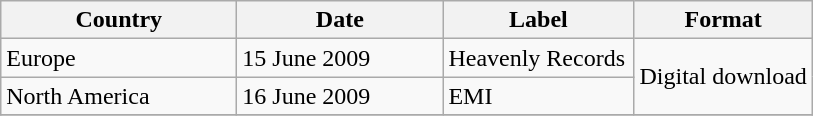<table class="wikitable">
<tr>
<th width="150px">Country</th>
<th width="130px">Date</th>
<th width="120px">Label</th>
<th>Format</th>
</tr>
<tr>
<td>Europe</td>
<td>15 June 2009</td>
<td>Heavenly Records</td>
<td rowspan="2">Digital download</td>
</tr>
<tr>
<td>North America</td>
<td>16 June 2009</td>
<td>EMI</td>
</tr>
<tr>
</tr>
</table>
